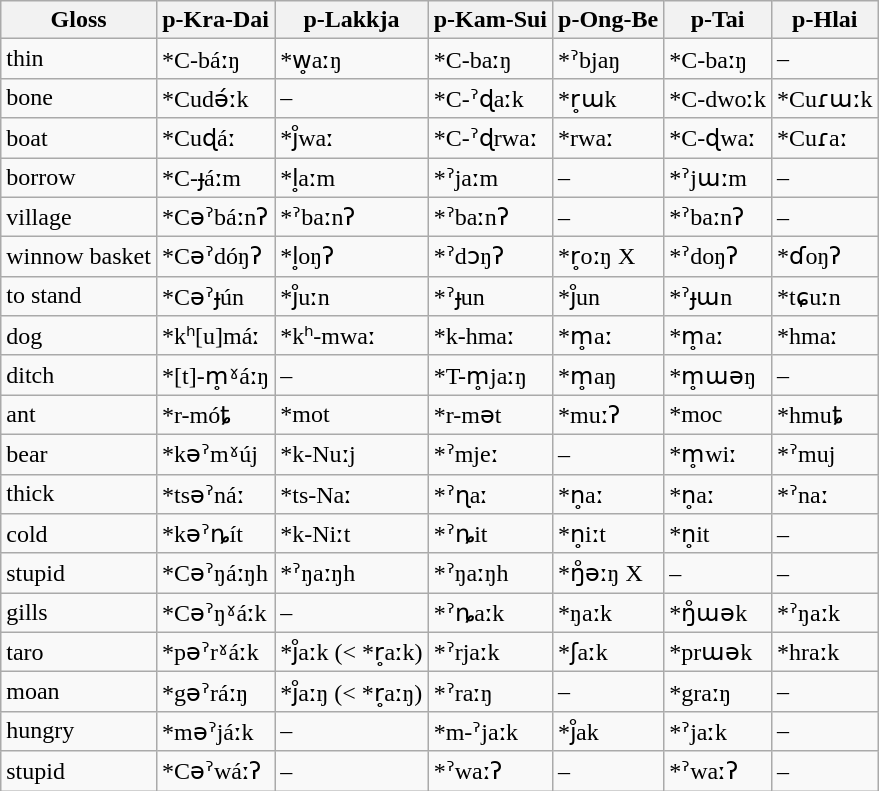<table class="wikitable sortable">
<tr>
<th>Gloss</th>
<th>p-Kra-Dai</th>
<th>p-Lakkja</th>
<th>p-Kam-Sui</th>
<th>p-Ong-Be</th>
<th>p-Tai</th>
<th>p-Hlai</th>
</tr>
<tr>
<td>thin</td>
<td>*C-báːŋ</td>
<td>*w̥aːŋ</td>
<td>*C-baːŋ</td>
<td>*ˀbjaŋ</td>
<td>*C-baːŋ</td>
<td>–</td>
</tr>
<tr>
<td>bone</td>
<td>*Cudə́ːk</td>
<td>–</td>
<td>*C-ˀɖaːk</td>
<td>*r̥ɯk</td>
<td>*C-dwoːk</td>
<td>*Cuɾɯːk</td>
</tr>
<tr>
<td>boat</td>
<td>*Cuɖáː</td>
<td>*j̊waː</td>
<td>*C-ˀɖrwaː</td>
<td>*rwaː</td>
<td>*C-ɖwaː</td>
<td>*Cuɾaː</td>
</tr>
<tr>
<td>borrow</td>
<td>*C-ɟáːm</td>
<td>*l̥aːm</td>
<td>*ˀjaːm</td>
<td>–</td>
<td>*ˀjɯːm</td>
<td>–</td>
</tr>
<tr>
<td>village</td>
<td>*Cəˀbáːnʔ</td>
<td>*ˀbaːnʔ</td>
<td>*ˀbaːnʔ</td>
<td>–</td>
<td>*ˀbaːnʔ</td>
<td>–</td>
</tr>
<tr>
<td>winnow basket</td>
<td>*Cəˀdóŋʔ</td>
<td>*l̥oŋʔ</td>
<td>*ˀdɔŋʔ</td>
<td>*r̥oːŋ X</td>
<td>*ˀdoŋʔ</td>
<td>*ɗoŋʔ</td>
</tr>
<tr>
<td>to stand</td>
<td>*Cəˀɟún</td>
<td>*j̊uːn</td>
<td>*ˀɟun</td>
<td>*j̊un</td>
<td>*ˀɟɯn</td>
<td>*tɕuːn</td>
</tr>
<tr>
<td>dog</td>
<td>*kʰ[u]máː</td>
<td>*kʰ-mwaː</td>
<td>*k-hmaː</td>
<td>*m̥aː</td>
<td>*m̥aː</td>
<td>*hmaː</td>
</tr>
<tr>
<td>ditch</td>
<td>*[t]-m̥ˠáːŋ</td>
<td>–</td>
<td>*T-m̥jaːŋ</td>
<td>*m̥aŋ</td>
<td>*m̥ɯəŋ</td>
<td>–</td>
</tr>
<tr>
<td>ant</td>
<td>*r-móȶ</td>
<td>*mot</td>
<td>*r-mət</td>
<td>*muːʔ</td>
<td>*moc</td>
<td>*hmuȶ</td>
</tr>
<tr>
<td>bear</td>
<td>*kəˀmˠúj</td>
<td>*k-Nuːj</td>
<td>*ˀmjeː</td>
<td>–</td>
<td>*m̥wiː</td>
<td>*ˀmuj</td>
</tr>
<tr>
<td>thick</td>
<td>*tsəˀnáː</td>
<td>*ts-Naː</td>
<td>*ˀɳaː</td>
<td>*n̥aː</td>
<td>*n̥aː</td>
<td>*ˀnaː</td>
</tr>
<tr>
<td>cold</td>
<td>*kəˀȵít</td>
<td>*k-Niːt</td>
<td>*ˀȵit</td>
<td>*n̥iːt</td>
<td>*n̥it</td>
<td>–</td>
</tr>
<tr>
<td>stupid</td>
<td>*Cəˀŋáːŋh</td>
<td>*ˀŋaːŋh</td>
<td>*ˀŋaːŋh</td>
<td>*ŋ̊əːŋ X</td>
<td>–</td>
<td>–</td>
</tr>
<tr>
<td>gills</td>
<td>*Cəˀŋˠáːk</td>
<td>–</td>
<td>*ˀȵaːk</td>
<td>*ŋaːk</td>
<td>*ŋ̊ɯək</td>
<td>*ˀŋaːk</td>
</tr>
<tr>
<td>taro</td>
<td>*pəˀrˠáːk</td>
<td>*j̊aːk (< *r̥aːk)</td>
<td>*ˀrjaːk</td>
<td>*ʃaːk</td>
<td>*prɯək</td>
<td>*hraːk</td>
</tr>
<tr>
<td>moan</td>
<td>*gəˀráːŋ</td>
<td>*j̊aːŋ (< *r̥aːŋ)</td>
<td>*ˀraːŋ</td>
<td>–</td>
<td>*graːŋ</td>
<td>–</td>
</tr>
<tr>
<td>hungry</td>
<td>*məˀjáːk</td>
<td>–</td>
<td>*m-ˀjaːk</td>
<td>*j̊ak</td>
<td>*ˀjaːk</td>
<td>–</td>
</tr>
<tr>
<td>stupid</td>
<td>*Cəˀwáːʔ</td>
<td>–</td>
<td>*ˀwaːʔ</td>
<td>–</td>
<td>*ˀwaːʔ</td>
<td>–</td>
</tr>
</table>
